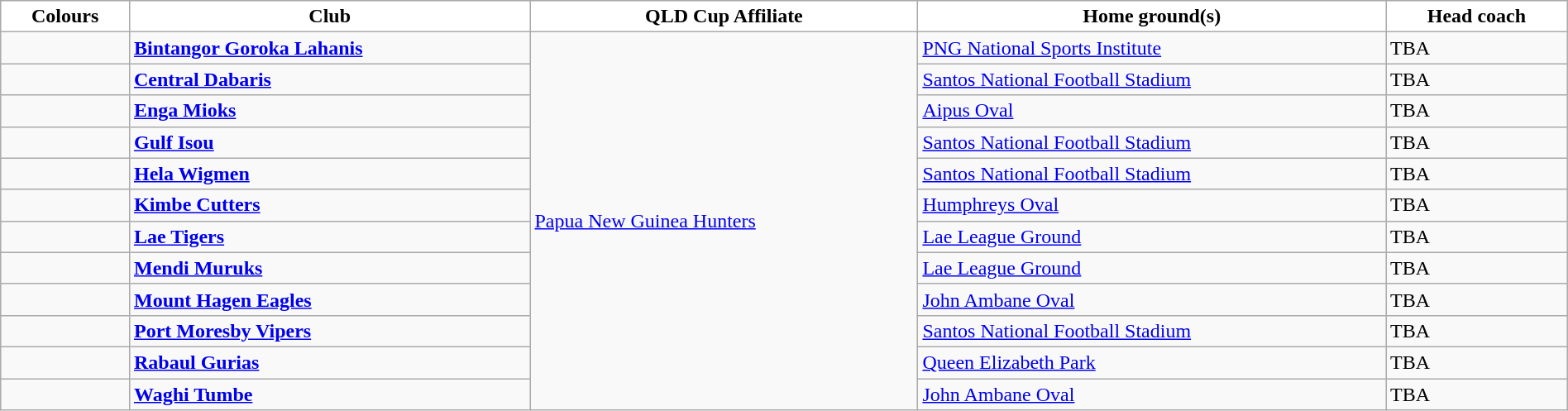<table class="wikitable" style="width:100%; text-align:left">
<tr>
<th style="background:white">Colours</th>
<th style="background:white">Club</th>
<th style="background:white">QLD Cup Affiliate</th>
<th style="background:white">Home ground(s)</th>
<th style="background:white">Head coach</th>
</tr>
<tr>
<td></td>
<td><strong><a href='#'>Bintangor Goroka Lahanis</a></strong></td>
<td rowspan="12"> <a href='#'>Papua New Guinea Hunters</a></td>
<td><a href='#'>PNG National Sports Institute</a></td>
<td>TBA</td>
</tr>
<tr>
<td></td>
<td><strong><a href='#'>Central Dabaris</a></strong></td>
<td><a href='#'>Santos National Football Stadium</a></td>
<td>TBA</td>
</tr>
<tr>
<td></td>
<td><strong><a href='#'>Enga Mioks</a></strong></td>
<td><a href='#'>Aipus Oval</a></td>
<td>TBA</td>
</tr>
<tr>
<td></td>
<td><strong><a href='#'>Gulf Isou</a></strong></td>
<td><a href='#'>Santos National Football Stadium</a></td>
<td>TBA</td>
</tr>
<tr>
<td></td>
<td><strong><a href='#'>Hela Wigmen</a></strong></td>
<td><a href='#'>Santos National Football Stadium</a></td>
<td>TBA</td>
</tr>
<tr>
<td></td>
<td><strong><a href='#'>Kimbe Cutters</a></strong></td>
<td><a href='#'>Humphreys Oval</a></td>
<td>TBA</td>
</tr>
<tr>
<td></td>
<td><strong><a href='#'>Lae Tigers</a></strong></td>
<td><a href='#'>Lae League Ground</a></td>
<td>TBA</td>
</tr>
<tr>
<td></td>
<td><strong><a href='#'>Mendi Muruks</a></strong></td>
<td><a href='#'>Lae League Ground</a></td>
<td>TBA</td>
</tr>
<tr>
<td></td>
<td><strong><a href='#'>Mount Hagen Eagles</a></strong></td>
<td><a href='#'>John Ambane Oval</a></td>
<td>TBA</td>
</tr>
<tr>
<td></td>
<td><strong><a href='#'>Port Moresby Vipers</a></strong></td>
<td><a href='#'>Santos National Football Stadium</a></td>
<td>TBA</td>
</tr>
<tr>
<td></td>
<td><strong><a href='#'>Rabaul Gurias</a></strong></td>
<td><a href='#'>Queen Elizabeth Park</a></td>
<td>TBA</td>
</tr>
<tr>
<td></td>
<td><strong><a href='#'>Waghi Tumbe</a></strong></td>
<td><a href='#'>John Ambane Oval</a></td>
<td>TBA</td>
</tr>
</table>
